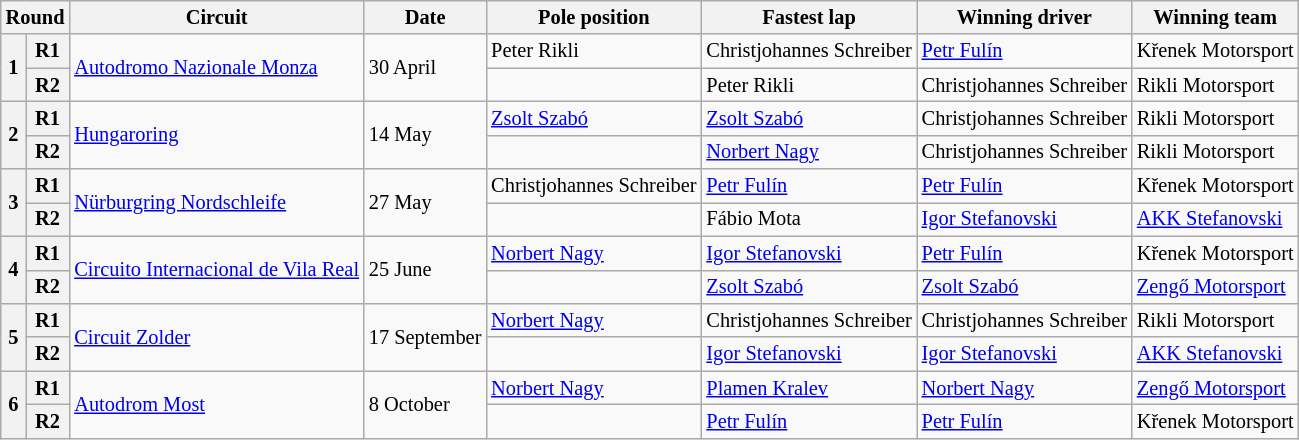<table class="wikitable" style="font-size: 85%">
<tr>
<th colspan=2>Round</th>
<th>Circuit</th>
<th>Date</th>
<th>Pole position</th>
<th>Fastest lap</th>
<th>Winning driver</th>
<th>Winning team</th>
</tr>
<tr>
<th rowspan=2>1</th>
<th>R1</th>
<td rowspan=2> <a href='#'>Autodromo Nazionale Monza</a></td>
<td rowspan=2>30 April</td>
<td> Peter Rikli</td>
<td> Christjohannes Schreiber</td>
<td> <a href='#'>Petr Fulín</a></td>
<td> Křenek Motorsport</td>
</tr>
<tr>
<th>R2</th>
<td></td>
<td> Peter Rikli</td>
<td> Christjohannes Schreiber</td>
<td> Rikli Motorsport</td>
</tr>
<tr>
<th rowspan=2>2</th>
<th>R1</th>
<td rowspan=2> <a href='#'>Hungaroring</a></td>
<td rowspan=2>14 May</td>
<td> <a href='#'>Zsolt Szabó</a></td>
<td> <a href='#'>Zsolt Szabó</a></td>
<td> Christjohannes Schreiber</td>
<td> Rikli Motorsport</td>
</tr>
<tr>
<th>R2</th>
<td></td>
<td> <a href='#'>Norbert Nagy</a></td>
<td> Christjohannes Schreiber</td>
<td> Rikli Motorsport</td>
</tr>
<tr>
<th rowspan=2>3</th>
<th>R1</th>
<td rowspan=2> <a href='#'>Nürburgring Nordschleife</a></td>
<td rowspan=2>27 May</td>
<td> Christjohannes Schreiber</td>
<td> <a href='#'>Petr Fulín</a></td>
<td> <a href='#'>Petr Fulín</a></td>
<td> Křenek Motorsport</td>
</tr>
<tr>
<th>R2</th>
<td></td>
<td> Fábio Mota</td>
<td> <a href='#'>Igor Stefanovski</a></td>
<td> <a href='#'>AKK Stefanovski</a></td>
</tr>
<tr>
<th rowspan=2>4</th>
<th>R1</th>
<td rowspan=2> <a href='#'>Circuito Internacional de Vila Real</a></td>
<td rowspan=2>25 June</td>
<td> <a href='#'>Norbert Nagy</a></td>
<td> <a href='#'>Igor Stefanovski</a></td>
<td> <a href='#'>Petr Fulín</a></td>
<td> Křenek Motorsport</td>
</tr>
<tr>
<th>R2</th>
<td></td>
<td> <a href='#'>Zsolt Szabó</a></td>
<td> <a href='#'>Zsolt Szabó</a></td>
<td> <a href='#'>Zengő Motorsport</a></td>
</tr>
<tr>
<th rowspan=2>5</th>
<th>R1</th>
<td rowspan=2> <a href='#'>Circuit Zolder</a></td>
<td rowspan=2>17 September</td>
<td> <a href='#'>Norbert Nagy</a></td>
<td> Christjohannes Schreiber</td>
<td> Christjohannes Schreiber</td>
<td> Rikli Motorsport</td>
</tr>
<tr>
<th>R2</th>
<td></td>
<td> <a href='#'>Igor Stefanovski</a></td>
<td> <a href='#'>Igor Stefanovski</a></td>
<td> <a href='#'>AKK Stefanovski</a></td>
</tr>
<tr>
<th rowspan=2>6</th>
<th>R1</th>
<td rowspan=2> <a href='#'>Autodrom Most</a></td>
<td rowspan=2>8 October</td>
<td> <a href='#'>Norbert Nagy</a></td>
<td> <a href='#'>Plamen Kralev</a></td>
<td> <a href='#'>Norbert Nagy</a></td>
<td> <a href='#'>Zengő Motorsport</a></td>
</tr>
<tr>
<th>R2</th>
<td></td>
<td> <a href='#'>Petr Fulín</a></td>
<td> <a href='#'>Petr Fulín</a></td>
<td> Křenek Motorsport</td>
</tr>
</table>
